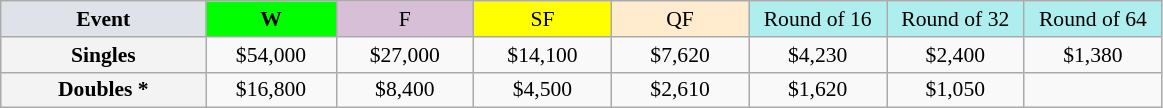<table class=wikitable style=font-size:90%;text-align:center>
<tr>
<td width=130 bgcolor=dfe2e9><strong>Event</strong></td>
<td width=80 bgcolor=lime><strong>W</strong></td>
<td width=85 bgcolor=thistle>F</td>
<td width=85 bgcolor=ffff00>SF</td>
<td width=85 bgcolor=ffebcd>QF</td>
<td width=85 bgcolor=afeeee>Round of 16</td>
<td width=85 bgcolor=afeeee>Round of 32</td>
<td width=85 bgcolor=afeeee>Round of 64</td>
</tr>
<tr>
<th style=background:#f3f3f3>Singles</th>
<td>$54,000</td>
<td>$27,000</td>
<td>$14,100</td>
<td>$7,620</td>
<td>$4,230</td>
<td>$2,400</td>
<td>$1,380</td>
</tr>
<tr>
<th style=background:#f3f3f3>Doubles *</th>
<td>$16,800</td>
<td>$8,400</td>
<td>$4,500</td>
<td>$2,610</td>
<td>$1,620</td>
<td>$1,050</td>
<td></td>
</tr>
</table>
